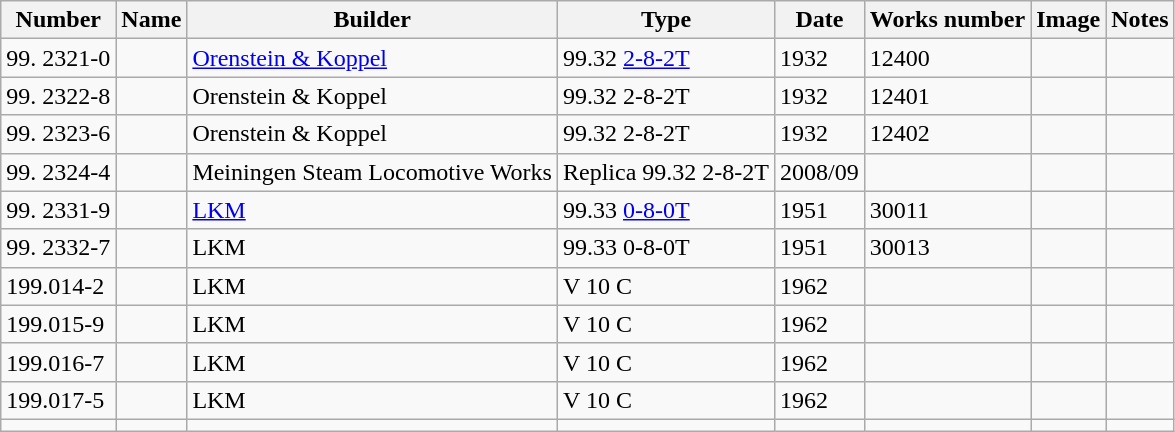<table class="wikitable">
<tr>
<th>Number</th>
<th>Name</th>
<th>Builder</th>
<th>Type</th>
<th>Date</th>
<th>Works number</th>
<th>Image</th>
<th>Notes</th>
</tr>
<tr>
<td>99. 2321-0</td>
<td></td>
<td><a href='#'>Orenstein & Koppel</a></td>
<td>99.32 <a href='#'>2-8-2T</a></td>
<td>1932</td>
<td>12400</td>
<td></td>
<td></td>
</tr>
<tr>
<td>99. 2322-8</td>
<td></td>
<td>Orenstein & Koppel</td>
<td>99.32 2-8-2T</td>
<td>1932</td>
<td>12401</td>
<td></td>
<td></td>
</tr>
<tr>
<td>99. 2323-6</td>
<td></td>
<td>Orenstein & Koppel</td>
<td>99.32 2-8-2T</td>
<td>1932</td>
<td>12402</td>
<td></td>
<td></td>
</tr>
<tr>
<td>99. 2324-4</td>
<td></td>
<td>Meiningen Steam Locomotive Works</td>
<td>Replica 99.32 2-8-2T</td>
<td>2008/09</td>
<td></td>
<td></td>
<td></td>
</tr>
<tr>
<td>99. 2331-9</td>
<td></td>
<td><a href='#'>LKM</a></td>
<td>99.33 <a href='#'>0-8-0T</a></td>
<td>1951</td>
<td>30011</td>
<td></td>
<td></td>
</tr>
<tr>
<td>99. 2332-7</td>
<td></td>
<td>LKM</td>
<td>99.33 0-8-0T</td>
<td>1951</td>
<td>30013</td>
<td></td>
<td></td>
</tr>
<tr>
<td>199.014-2</td>
<td></td>
<td>LKM</td>
<td>V 10 C</td>
<td>1962</td>
<td></td>
<td></td>
<td></td>
</tr>
<tr>
<td>199.015-9</td>
<td></td>
<td>LKM</td>
<td>V 10 C</td>
<td>1962</td>
<td></td>
<td></td>
<td></td>
</tr>
<tr>
<td>199.016-7</td>
<td></td>
<td>LKM</td>
<td>V 10 C</td>
<td>1962</td>
<td></td>
<td></td>
<td></td>
</tr>
<tr>
<td>199.017-5</td>
<td></td>
<td>LKM</td>
<td>V 10 C</td>
<td>1962</td>
<td></td>
<td></td>
<td></td>
</tr>
<tr>
<td></td>
<td></td>
<td></td>
<td></td>
<td></td>
<td></td>
<td></td>
<td></td>
</tr>
</table>
